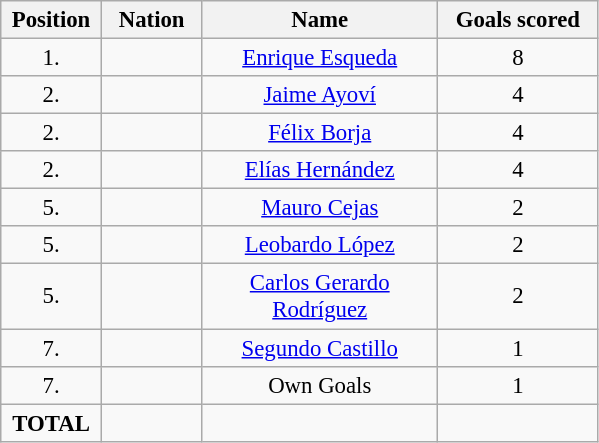<table class="wikitable" style="font-size: 95%; text-align: center;">
<tr>
<th width=60>Position</th>
<th width=60>Nation</th>
<th width=150>Name</th>
<th width=100>Goals scored</th>
</tr>
<tr>
<td>1.</td>
<td></td>
<td><a href='#'>Enrique Esqueda</a></td>
<td>8</td>
</tr>
<tr>
<td>2.</td>
<td></td>
<td><a href='#'>Jaime Ayoví</a></td>
<td>4</td>
</tr>
<tr>
<td>2.</td>
<td></td>
<td><a href='#'>Félix Borja</a></td>
<td>4</td>
</tr>
<tr>
<td>2.</td>
<td></td>
<td><a href='#'>Elías Hernández</a></td>
<td>4</td>
</tr>
<tr>
<td>5.</td>
<td></td>
<td><a href='#'>Mauro Cejas</a></td>
<td>2</td>
</tr>
<tr>
<td>5.</td>
<td></td>
<td><a href='#'>Leobardo López</a></td>
<td>2</td>
</tr>
<tr>
<td>5.</td>
<td></td>
<td><a href='#'>Carlos Gerardo Rodríguez</a></td>
<td>2</td>
</tr>
<tr>
<td>7.</td>
<td></td>
<td><a href='#'>Segundo Castillo</a></td>
<td>1</td>
</tr>
<tr>
<td>7.</td>
<td></td>
<td>Own Goals</td>
<td>1</td>
</tr>
<tr>
<td><strong>TOTAL</strong></td>
<td></td>
<td></td>
<td></td>
</tr>
</table>
